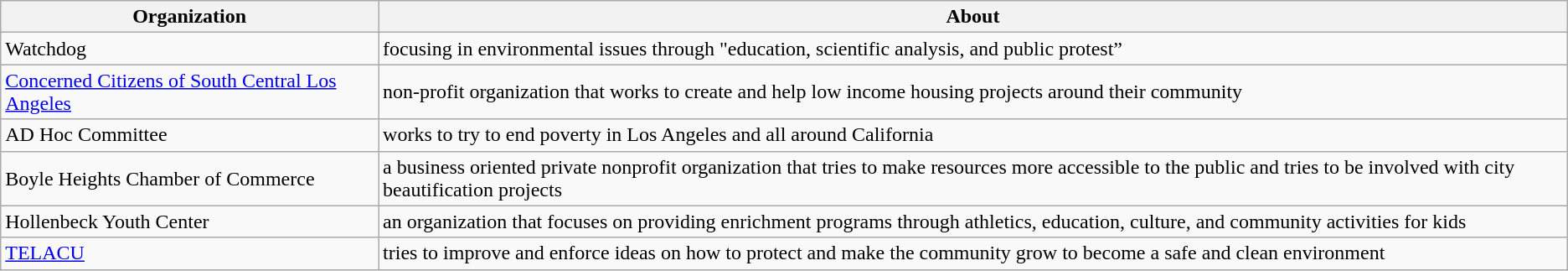<table class="wikitable">
<tr>
<th>Organization</th>
<th>About</th>
</tr>
<tr>
<td>Watchdog</td>
<td>focusing in environmental issues through "education, scientific analysis, and public protest”</td>
</tr>
<tr>
<td><a href='#'>Concerned Citizens of South Central Los Angeles</a></td>
<td>non-profit organization that works to create and help low income housing projects around their community</td>
</tr>
<tr>
<td>AD Hoc Committee</td>
<td>works to try to end poverty in Los Angeles and all around California</td>
</tr>
<tr>
<td>Boyle Heights Chamber of Commerce</td>
<td>a business oriented private nonprofit organization that tries to make resources more accessible to the public and tries to be involved with city beautification projects</td>
</tr>
<tr>
<td>Hollenbeck Youth Center</td>
<td>an organization that focuses on providing enrichment programs through athletics, education, culture, and community activities for kids</td>
</tr>
<tr>
<td><a href='#'>TELACU</a></td>
<td>tries to improve and enforce ideas on how to protect and make the community grow to become a safe and clean environment</td>
</tr>
</table>
